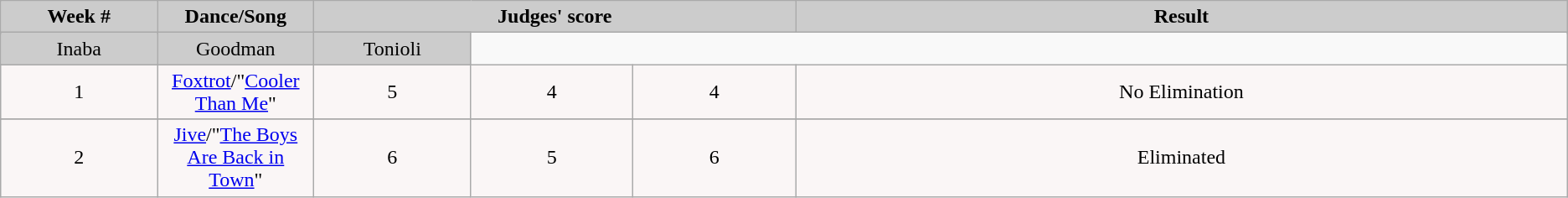<table class="wikitable" align="left">
<tr>
<td rowspan="2" bgcolor="CCCCCC" align="Center"><strong>Week #</strong></td>
<td rowspan="2" bgcolor="CCCCCC" align="Center"><strong>Dance/Song</strong></td>
<td colspan="3" bgcolor="CCCCCC" align="Center"><strong>Judges' score</strong></td>
<td rowspan="2" bgcolor="CCCCCC" align="Center"><strong>Result</strong></td>
</tr>
<tr>
</tr>
<tr>
<td bgcolor="CCCCCC" width="10%" align="center">Inaba</td>
<td bgcolor="CCCCCC" width="10%" align="center">Goodman</td>
<td bgcolor="CCCCCC" width="10%" align="center">Tonioli</td>
</tr>
<tr>
</tr>
<tr>
<td align="center" bgcolor="FAF6F6">1</td>
<td align="center" bgcolor="FAF6F6"><a href='#'>Foxtrot</a>/"<a href='#'>Cooler Than Me</a>"</td>
<td align="center" bgcolor="FAF6F6">5</td>
<td align="center" bgcolor="FAF6F6">4</td>
<td align="center" bgcolor="FAF6F6">4</td>
<td align="center" bgcolor="FAF6F6">No Elimination</td>
</tr>
<tr>
</tr>
<tr>
<td align="center" bgcolor="FAF6F6">2</td>
<td align="center" bgcolor="FAF6F6"><a href='#'>Jive</a>/"<a href='#'>The Boys Are Back in Town</a>"</td>
<td align="center" bgcolor="FAF6F6">6</td>
<td align="center" bgcolor="FAF6F6">5</td>
<td align="center" bgcolor="FAF6F6">6</td>
<td align="center" bgcolor="FAF6F6">Eliminated</td>
</tr>
</table>
